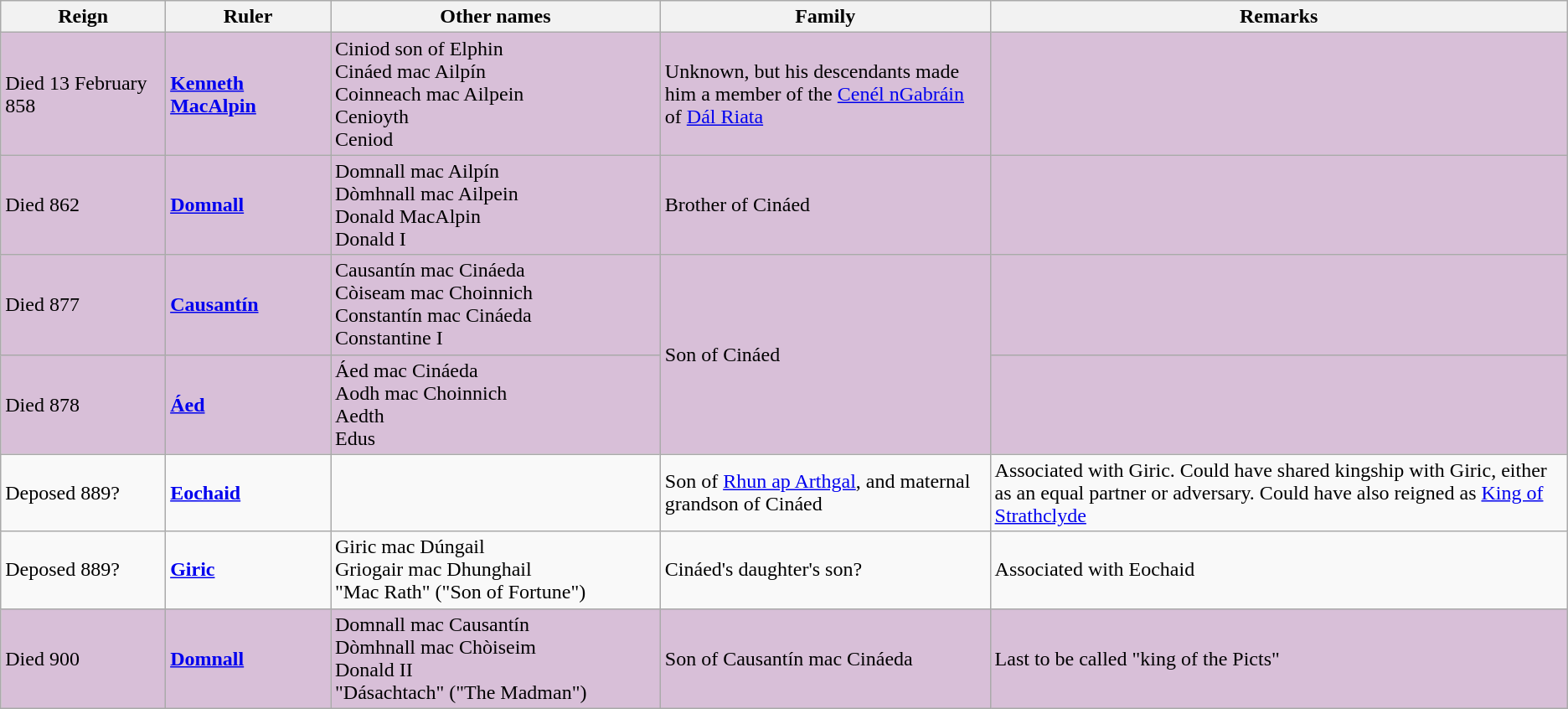<table class="wikitable">
<tr>
<th width="10%">Reign</th>
<th width="10%">Ruler</th>
<th width="20%">Other names</th>
<th width="20%">Family</th>
<th width="35%">Remarks</th>
</tr>
<tr bgcolor="#D8BFD8">
<td>Died 13 February 858</td>
<td><strong><a href='#'>Kenneth MacAlpin</a></strong></td>
<td>Ciniod son of Elphin<br>Cináed mac Ailpín<br>Coinneach mac Ailpein<br> Cenioyth <br> Ceniod <br></td>
<td>Unknown, but his descendants made him a member of the <a href='#'>Cenél nGabráin</a> of <a href='#'>Dál Riata</a></td>
<td></td>
</tr>
<tr bgcolor="#D8BFD8">
<td>Died 862</td>
<td><strong><a href='#'>Domnall</a></strong></td>
<td>Domnall mac Ailpín<br>Dòmhnall mac Ailpein<br>Donald MacAlpin<br>Donald I</td>
<td>Brother of Cináed</td>
<td></td>
</tr>
<tr bgcolor="#D8BFD8">
<td>Died 877</td>
<td><strong><a href='#'>Causantín</a></strong></td>
<td>Causantín mac Cináeda<br>Còiseam mac Choinnich<br>Constantín mac Cináeda<br>Constantine I</td>
<td rowspan="2">Son of Cináed</td>
<td></td>
</tr>
<tr bgcolor="#D8BFD8">
<td>Died 878</td>
<td><strong><a href='#'>Áed</a></strong></td>
<td>Áed mac Cináeda<br>Aodh mac Choinnich<br>Aedth<br>Edus</td>
<td></td>
</tr>
<tr>
<td>Deposed 889?</td>
<td><strong><a href='#'>Eochaid</a></strong></td>
<td></td>
<td>Son of <a href='#'>Rhun ap Arthgal</a>, and maternal grandson of Cináed</td>
<td>Associated with Giric. Could have shared kingship with Giric, either as an equal partner or adversary. Could have also reigned as <a href='#'>King of Strathclyde</a></td>
</tr>
<tr>
<td>Deposed 889?</td>
<td><strong><a href='#'>Giric</a></strong></td>
<td>Giric mac Dúngail<br>Griogair mac Dhunghail<br>"Mac Rath" ("Son of Fortune")</td>
<td>Cináed's daughter's son?</td>
<td>Associated with Eochaid</td>
</tr>
<tr bgcolor="#D8BFD8">
<td>Died 900</td>
<td><strong><a href='#'>Domnall</a></strong></td>
<td>Domnall mac Causantín<br>Dòmhnall mac Chòiseim<br>Donald II<br>"Dásachtach" ("The Madman")</td>
<td>Son of Causantín mac Cináeda</td>
<td>Last to be called "king of the Picts"</td>
</tr>
</table>
